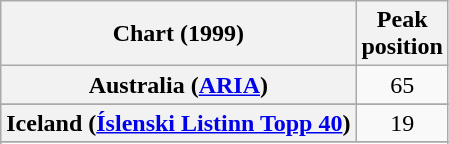<table class="wikitable sortable plainrowheaders" style="text-align:center">
<tr>
<th>Chart (1999)</th>
<th>Peak<br>position</th>
</tr>
<tr>
<th scope="row">Australia (<a href='#'>ARIA</a>)</th>
<td>65</td>
</tr>
<tr>
</tr>
<tr>
</tr>
<tr>
<th scope="row">Iceland (<a href='#'>Íslenski Listinn Topp 40</a>)</th>
<td>19</td>
</tr>
<tr>
</tr>
<tr>
</tr>
<tr>
</tr>
<tr>
</tr>
</table>
